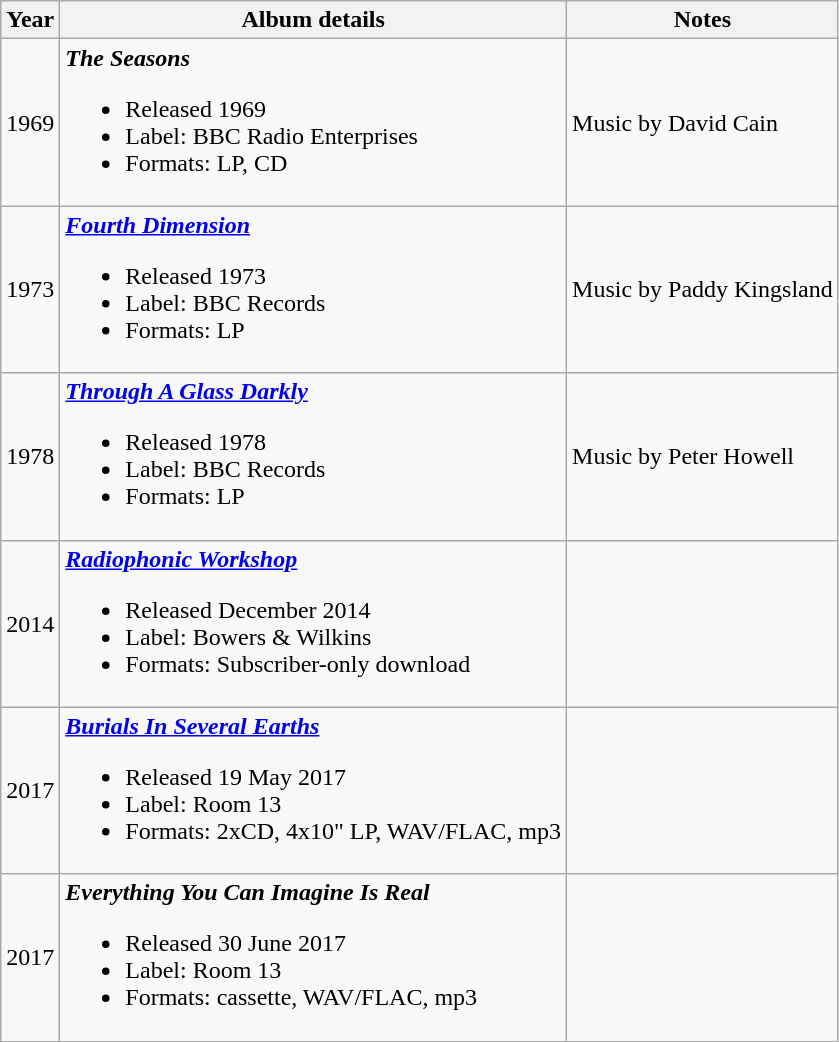<table class="wikitable">
<tr>
<th>Year</th>
<th>Album details</th>
<th>Notes</th>
</tr>
<tr>
<td>1969</td>
<td><strong><em>The Seasons</em></strong><br><ul><li>Released 1969</li><li>Label: BBC Radio Enterprises </li><li>Formats: LP, CD</li></ul></td>
<td>Music by David Cain</td>
</tr>
<tr>
<td>1973</td>
<td><strong><em><a href='#'>Fourth Dimension</a></em></strong><br><ul><li>Released 1973</li><li>Label: BBC Records </li><li>Formats: LP</li></ul></td>
<td>Music by Paddy Kingsland</td>
</tr>
<tr>
<td>1978</td>
<td><strong><em><a href='#'>Through A Glass Darkly</a></em></strong><br><ul><li>Released 1978</li><li>Label: BBC Records </li><li>Formats: LP</li></ul></td>
<td>Music by Peter Howell</td>
</tr>
<tr>
<td>2014</td>
<td><strong><em><a href='#'>Radiophonic Workshop</a></em></strong><br><ul><li>Released December 2014</li><li>Label: Bowers & Wilkins </li><li>Formats: Subscriber-only download</li></ul></td>
<td></td>
</tr>
<tr>
<td>2017</td>
<td><strong><em><a href='#'>Burials In Several Earths</a></em></strong><br><ul><li>Released 19 May 2017</li><li>Label: Room 13 </li><li>Formats: 2xCD, 4x10" LP, WAV/FLAC, mp3</li></ul></td>
<td></td>
</tr>
<tr>
<td>2017</td>
<td><strong><em>Everything You Can Imagine Is Real</em></strong><br><ul><li>Released 30 June 2017</li><li>Label: Room 13 </li><li>Formats: cassette, WAV/FLAC, mp3</li></ul></td>
<td></td>
</tr>
</table>
